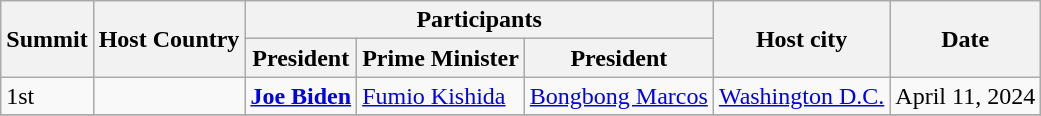<table class="wikitable">
<tr>
<th rowspan=2>Summit</th>
<th rowspan=2>Host Country</th>
<th colspan=3>Participants</th>
<th rowspan=2>Host city</th>
<th rowspan=2>Date</th>
</tr>
<tr>
<th> President</th>
<th> Prime Minister</th>
<th> President</th>
</tr>
<tr>
<td>1st</td>
<td></td>
<td><strong><a href='#'>Joe Biden</a></strong></td>
<td><a href='#'>Fumio Kishida</a></td>
<td><a href='#'>Bongbong Marcos</a></td>
<td><a href='#'>Washington D.C.</a></td>
<td>April 11, 2024</td>
</tr>
<tr>
</tr>
</table>
